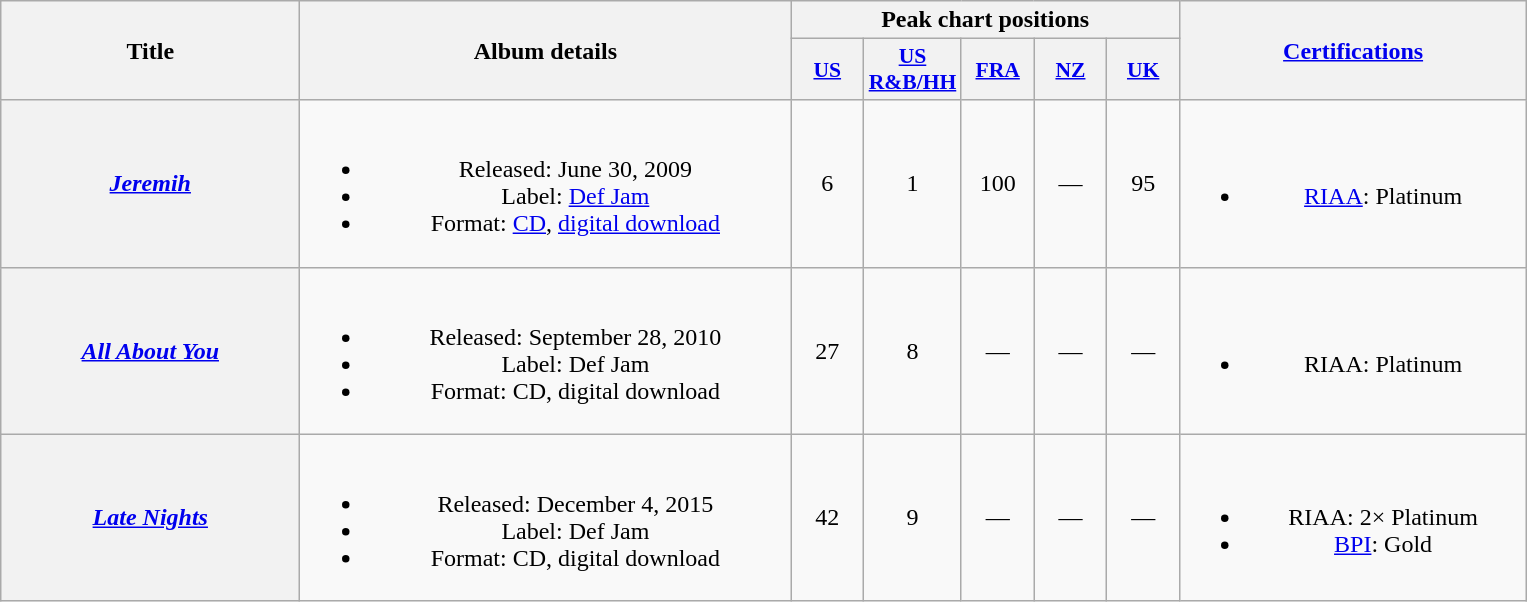<table class="wikitable plainrowheaders" style="text-align:center;" border="1">
<tr>
<th scope="col" rowspan="2" style="width:12em;">Title</th>
<th scope="col" rowspan="2" style="width:20em;">Album details</th>
<th scope="col" colspan="5">Peak chart positions</th>
<th scope="col" rowspan="2" style="width:14em;"><a href='#'>Certifications</a></th>
</tr>
<tr>
<th scope="col" style="width:2.9em;font-size:90%;"><a href='#'>US</a><br></th>
<th scope="col" style="width:2.9em;font-size:90%;"><a href='#'>US<br>R&B/HH</a><br></th>
<th scope="col" style="width:2.9em;font-size:90%;"><a href='#'>FRA</a><br></th>
<th scope="col" style="width:2.9em;font-size:90%;"><a href='#'>NZ</a><br></th>
<th scope="col" style="width:2.9em;font-size:90%;"><a href='#'>UK</a><br></th>
</tr>
<tr>
<th scope="row"><em><a href='#'>Jeremih</a></em></th>
<td><br><ul><li>Released: June 30, 2009</li><li>Label: <a href='#'>Def Jam</a></li><li>Format: <a href='#'>CD</a>, <a href='#'>digital download</a></li></ul></td>
<td>6</td>
<td>1</td>
<td>100</td>
<td>—</td>
<td>95</td>
<td><br><ul><li><a href='#'>RIAA</a>: Platinum</li></ul></td>
</tr>
<tr>
<th scope="row"><em><a href='#'>All About You</a></em></th>
<td><br><ul><li>Released: September 28, 2010</li><li>Label: Def Jam</li><li>Format: CD, digital download</li></ul></td>
<td>27</td>
<td>8</td>
<td>—</td>
<td>—</td>
<td>—</td>
<td><br><ul><li>RIAA: Platinum</li></ul></td>
</tr>
<tr>
<th scope="row"><em><a href='#'>Late Nights</a></em></th>
<td><br><ul><li>Released: December 4, 2015</li><li>Label: Def Jam</li><li>Format: CD, digital download</li></ul></td>
<td>42</td>
<td>9</td>
<td>—</td>
<td>—</td>
<td>—</td>
<td><br><ul><li>RIAA: 2× Platinum</li><li><a href='#'>BPI</a>: Gold</li></ul></td>
</tr>
</table>
